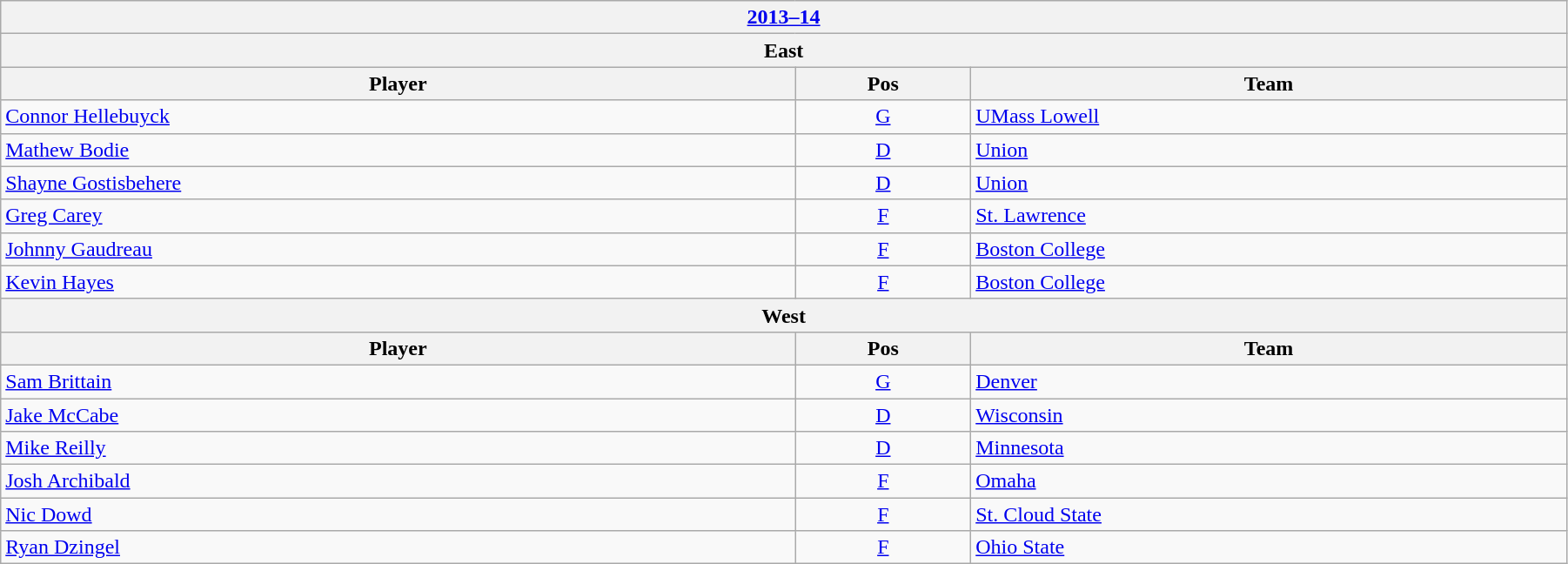<table class="wikitable" width=95%>
<tr>
<th colspan=3><a href='#'>2013–14</a></th>
</tr>
<tr>
<th colspan=3><strong>East</strong></th>
</tr>
<tr>
<th>Player</th>
<th>Pos</th>
<th>Team</th>
</tr>
<tr>
<td><a href='#'>Connor Hellebuyck</a></td>
<td style="text-align:center;"><a href='#'>G</a></td>
<td><a href='#'>UMass Lowell</a></td>
</tr>
<tr>
<td><a href='#'>Mathew Bodie</a></td>
<td style="text-align:center;"><a href='#'>D</a></td>
<td><a href='#'>Union</a></td>
</tr>
<tr>
<td><a href='#'>Shayne Gostisbehere</a></td>
<td style="text-align:center;"><a href='#'>D</a></td>
<td><a href='#'>Union</a></td>
</tr>
<tr>
<td><a href='#'>Greg Carey</a></td>
<td style="text-align:center;"><a href='#'>F</a></td>
<td><a href='#'>St. Lawrence</a></td>
</tr>
<tr>
<td><a href='#'>Johnny Gaudreau</a></td>
<td style="text-align:center;"><a href='#'>F</a></td>
<td><a href='#'>Boston College</a></td>
</tr>
<tr>
<td><a href='#'>Kevin Hayes</a></td>
<td style="text-align:center;"><a href='#'>F</a></td>
<td><a href='#'>Boston College</a></td>
</tr>
<tr>
<th colspan=3><strong>West</strong></th>
</tr>
<tr>
<th>Player</th>
<th>Pos</th>
<th>Team</th>
</tr>
<tr>
<td><a href='#'>Sam Brittain</a></td>
<td style="text-align:center;"><a href='#'>G</a></td>
<td><a href='#'>Denver</a></td>
</tr>
<tr>
<td><a href='#'>Jake McCabe</a></td>
<td style="text-align:center;"><a href='#'>D</a></td>
<td><a href='#'>Wisconsin</a></td>
</tr>
<tr>
<td><a href='#'>Mike Reilly</a></td>
<td style="text-align:center;"><a href='#'>D</a></td>
<td><a href='#'>Minnesota</a></td>
</tr>
<tr>
<td><a href='#'>Josh Archibald</a></td>
<td style="text-align:center;"><a href='#'>F</a></td>
<td><a href='#'>Omaha</a></td>
</tr>
<tr>
<td><a href='#'>Nic Dowd</a></td>
<td style="text-align:center;"><a href='#'>F</a></td>
<td><a href='#'>St. Cloud State</a></td>
</tr>
<tr>
<td><a href='#'>Ryan Dzingel</a></td>
<td style="text-align:center;"><a href='#'>F</a></td>
<td><a href='#'>Ohio State</a></td>
</tr>
</table>
